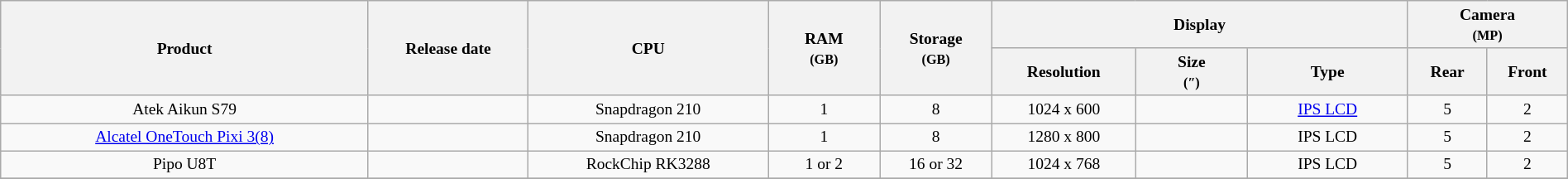<table class="wikitable sortable" style="font-size: small; text-align: center; width: 100%;">
<tr>
<th rowspan="2" width="23%">Product</th>
<th rowspan="2" width="10%">Release date</th>
<th rowspan="2" width="15%">CPU</th>
<th rowspan="2" width="7%">RAM<br><small>(GB)</small></th>
<th rowspan="2" width="7%">Storage<br><small>(GB)</small></th>
<th colspan="3">Display</th>
<th colspan="2">Camera<br><small>(MP)</small></th>
</tr>
<tr>
<th width="9%">Resolution</th>
<th width="7%">Size<br><small>(″)</small></th>
<th width="10%">Type</th>
<th width="5%">Rear</th>
<th width="5%">Front</th>
</tr>
<tr>
<td>Atek Aikun S79</td>
<td></td>
<td>Snapdragon 210</td>
<td>1</td>
<td>8</td>
<td>1024 x 600</td>
<td></td>
<td><a href='#'>IPS LCD</a></td>
<td>5</td>
<td>2</td>
</tr>
<tr>
<td><a href='#'>Alcatel OneTouch Pixi 3(8)</a></td>
<td></td>
<td>Snapdragon 210</td>
<td>1</td>
<td>8</td>
<td>1280 x 800</td>
<td></td>
<td>IPS LCD</td>
<td>5</td>
<td>2</td>
</tr>
<tr>
<td>Pipo U8T</td>
<td></td>
<td>RockChip RK3288</td>
<td>1 or 2</td>
<td>16 or 32</td>
<td>1024 x 768</td>
<td></td>
<td>IPS LCD</td>
<td>5</td>
<td>2</td>
</tr>
<tr>
</tr>
</table>
